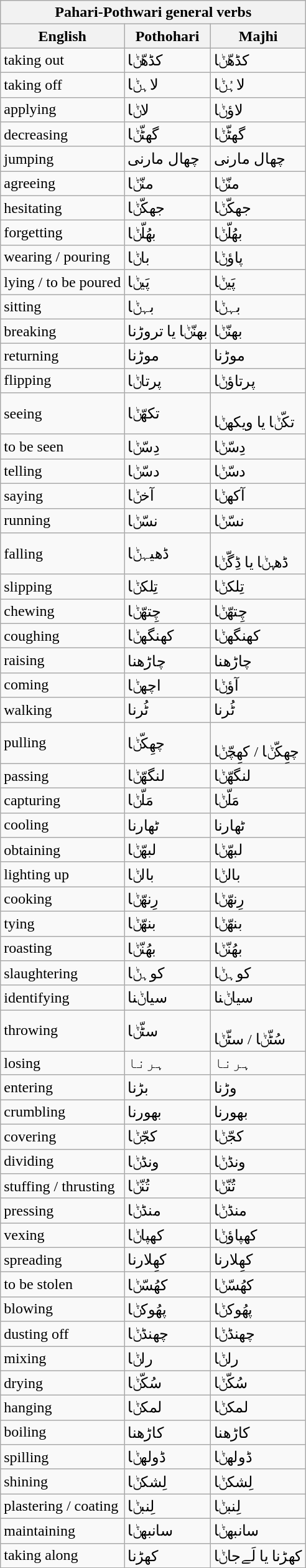<table class="wikitable mw-collapsible mw-collapsed">
<tr>
<th colspan="3">Pahari-Pothwari general verbs</th>
</tr>
<tr>
<th>English</th>
<th>Pothohari</th>
<th>Majhi</th>
</tr>
<tr>
<td>taking out</td>
<td>کڈھّݨا</td>
<td>کڈھّݨا</td>
</tr>
<tr>
<td>taking off</td>
<td>لاہݨا</td>
<td>لاہُݨا</td>
</tr>
<tr>
<td>applying</td>
<td>لاݨا</td>
<td>لاؤݨا</td>
</tr>
<tr>
<td>decreasing</td>
<td>گھٹّݨا</td>
<td>گھٹّݨا</td>
</tr>
<tr>
<td>jumping</td>
<td>چھال مارنی</td>
<td>چھال مارنی</td>
</tr>
<tr>
<td>agreeing</td>
<td>منّݨا</td>
<td>منّݨا</td>
</tr>
<tr>
<td>hesitating</td>
<td>جھکّݨا</td>
<td>جھکّݨا</td>
</tr>
<tr>
<td>forgetting</td>
<td>بھُلّݨا</td>
<td>بھُلّݨا</td>
</tr>
<tr>
<td>wearing / pouring</td>
<td>باݨا</td>
<td>پاؤݨا</td>
</tr>
<tr>
<td>lying / to be poured</td>
<td>پَیݨا</td>
<td>پَیݨا</td>
</tr>
<tr>
<td>sitting</td>
<td>بہݨا</td>
<td>بہݨا</td>
</tr>
<tr>
<td>breaking</td>
<td>بھنّݨا یا تروڑنا</td>
<td>بھنّݨا</td>
</tr>
<tr>
<td>returning</td>
<td>موڑنا</td>
<td>موڑنا</td>
</tr>
<tr>
<td>flipping</td>
<td>پرتاݨا</td>
<td>پرتاؤݨا</td>
</tr>
<tr>
<td>seeing</td>
<td>تکھّݨا</td>
<td><br>تکّݨا یا ویکھݨا</td>
</tr>
<tr>
<td>to be seen</td>
<td>دِسّݨا</td>
<td>دِسّݨا</td>
</tr>
<tr>
<td>telling</td>
<td>دسّݨا</td>
<td>دسّݨا</td>
</tr>
<tr>
<td>saying</td>
<td>آخݨا</td>
<td>آکھݨا</td>
</tr>
<tr>
<td>running</td>
<td>نسّݨا</td>
<td>نسّݨا</td>
</tr>
<tr>
<td>falling</td>
<td>ڈھیہݨا</td>
<td><br>ڈھہݨا یا ڈِگّݨا</td>
</tr>
<tr>
<td>slipping</td>
<td>تِلکݨا</td>
<td>تِلکݨا</td>
</tr>
<tr>
<td>chewing</td>
<td>چِتھّݨا</td>
<td>چِتھّݨا</td>
</tr>
<tr>
<td>coughing</td>
<td>کھنگھݨا</td>
<td>کھنگھݨا</td>
</tr>
<tr>
<td>raising</td>
<td>چاڑھنا</td>
<td>چاڑھنا</td>
</tr>
<tr>
<td>coming</td>
<td>اچھݨا</td>
<td>آؤݨا</td>
</tr>
<tr>
<td>walking</td>
<td>ٹُرنا</td>
<td>ٹُرنا</td>
</tr>
<tr>
<td>pulling</td>
<td>چھِکّݨا</td>
<td><br>چھِکّݨا / کھِچّݨا</td>
</tr>
<tr>
<td>passing</td>
<td>لنگھّݨا</td>
<td>لنگھّݨا</td>
</tr>
<tr>
<td>capturing</td>
<td>مَلّݨا</td>
<td>مَلّݨا</td>
</tr>
<tr>
<td>cooling</td>
<td>ٹھارنا</td>
<td>ٹھارنا</td>
</tr>
<tr>
<td>obtaining</td>
<td>لبھّݨا</td>
<td>لبھّݨا</td>
</tr>
<tr>
<td>lighting up</td>
<td>بالݨا</td>
<td>بالݨا</td>
</tr>
<tr>
<td>cooking</td>
<td>رِنھّݨا</td>
<td>رِنھّݨا</td>
</tr>
<tr>
<td>tying</td>
<td>بنھّݨا</td>
<td>بنھّݨا</td>
</tr>
<tr>
<td>roasting</td>
<td>بھُنّݨا</td>
<td>بھُنّݨا</td>
</tr>
<tr>
<td>slaughtering</td>
<td>کوہݨا</td>
<td>کوہݨا</td>
</tr>
<tr>
<td>identifying</td>
<td>سیاݨنا</td>
<td>سیاݨنا</td>
</tr>
<tr>
<td>throwing</td>
<td>سٹّݨا</td>
<td><br>سُٹّݨا / سٹّݨا</td>
</tr>
<tr>
<td>losing</td>
<td>ہرنا</td>
<td>ہرنا</td>
</tr>
<tr>
<td>entering</td>
<td>بڑنا</td>
<td>وڑنا</td>
</tr>
<tr>
<td>crumbling</td>
<td>بھورنا</td>
<td>بھورنا</td>
</tr>
<tr>
<td>covering</td>
<td>کجّݨا</td>
<td>کجّݨا</td>
</tr>
<tr>
<td>dividing</td>
<td>ونڈݨا</td>
<td>ونڈݨا</td>
</tr>
<tr>
<td>stuffing / thrusting</td>
<td>تُنّݨا</td>
<td>تُنّݨا</td>
</tr>
<tr>
<td>pressing</td>
<td>منڈݨا</td>
<td>منڈݨا</td>
</tr>
<tr>
<td>vexing</td>
<td>کھپاݨا</td>
<td>کھپاؤݨا</td>
</tr>
<tr>
<td>spreading</td>
<td>کھِلارنا</td>
<td>کھِلارنا</td>
</tr>
<tr>
<td>to be stolen</td>
<td>کھُسّݨا</td>
<td>کھُسّݨا</td>
</tr>
<tr>
<td>blowing</td>
<td>پھُوکݨا</td>
<td>پھُوکݨا</td>
</tr>
<tr>
<td>dusting off</td>
<td>چھنڈݨا</td>
<td>چھنڈݨا</td>
</tr>
<tr>
<td>mixing</td>
<td>رلݨا</td>
<td>رلݨا</td>
</tr>
<tr>
<td>drying</td>
<td>سُکّݨا</td>
<td>سُکّݨا</td>
</tr>
<tr>
<td>hanging</td>
<td>لمکݨا</td>
<td>لمکݨا</td>
</tr>
<tr>
<td>boiling</td>
<td>کاڑھنا</td>
<td>کاڑھنا</td>
</tr>
<tr>
<td>spilling</td>
<td>ڈولھݨا</td>
<td>ڈولھݨا</td>
</tr>
<tr>
<td>shining</td>
<td>لِشکݨا</td>
<td>لِشکݨا</td>
</tr>
<tr>
<td>plastering / coating</td>
<td>لِنبݨا</td>
<td>لِنبݨا</td>
</tr>
<tr>
<td>maintaining</td>
<td>سانبھݨا</td>
<td>سانبھݨا</td>
</tr>
<tr>
<td>taking along</td>
<td>کھڑنا</td>
<td>کھڑنا یا لَےجاݨا</td>
</tr>
</table>
